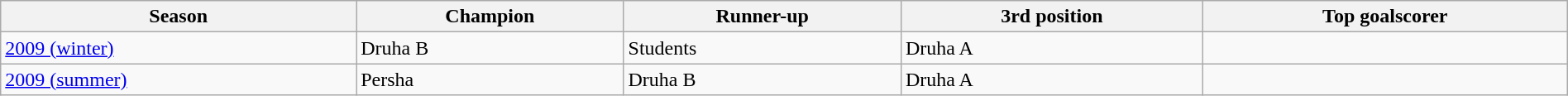<table class="wikitable" width=100%>
<tr>
<th>Season</th>
<th>Champion</th>
<th>Runner-up</th>
<th>3rd position</th>
<th>Top goalscorer</th>
</tr>
<tr>
<td><a href='#'>2009 (winter)</a></td>
<td>Druha B</td>
<td>Students</td>
<td>Druha A</td>
<td></td>
</tr>
<tr>
<td><a href='#'>2009 (summer)</a></td>
<td>Persha</td>
<td>Druha B</td>
<td>Druha A</td>
<td></td>
</tr>
</table>
